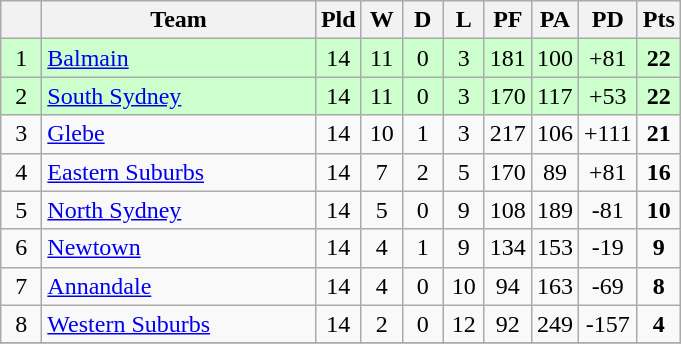<table class="wikitable" style="text-align:center;">
<tr>
<th width=20 abbr="Position×"></th>
<th width=175>Team</th>
<th width=20 abbr="Played">Pld</th>
<th width=20 abbr="Won">W</th>
<th width=20 abbr="Drawn">D</th>
<th width=20 abbr="Lost">L</th>
<th width=20 abbr="Points for">PF</th>
<th width=20 abbr="Points against">PA</th>
<th width=20 abbr="Points difference">PD</th>
<th width=20 abbr="Points">Pts</th>
</tr>
<tr style="background: #ccffcc;">
<td>1</td>
<td style="text-align:left;"> <a href='#'>Balmain</a></td>
<td>14</td>
<td>11</td>
<td>0</td>
<td>3</td>
<td>181</td>
<td>100</td>
<td>+81</td>
<td><strong>22</strong></td>
</tr>
<tr style="background: #ccffcc;">
<td>2</td>
<td style="text-align:left;"> <a href='#'>South Sydney</a></td>
<td>14</td>
<td>11</td>
<td>0</td>
<td>3</td>
<td>170</td>
<td>117</td>
<td>+53</td>
<td><strong>22</strong></td>
</tr>
<tr>
<td>3</td>
<td style="text-align:left;"> <a href='#'>Glebe</a></td>
<td>14</td>
<td>10</td>
<td>1</td>
<td>3</td>
<td>217</td>
<td>106</td>
<td>+111</td>
<td><strong>21</strong></td>
</tr>
<tr>
<td>4</td>
<td style="text-align:left;"> <a href='#'>Eastern Suburbs</a></td>
<td>14</td>
<td>7</td>
<td>2</td>
<td>5</td>
<td>170</td>
<td>89</td>
<td>+81</td>
<td><strong>16</strong></td>
</tr>
<tr>
<td>5</td>
<td style="text-align:left;"> <a href='#'>North Sydney</a></td>
<td>14</td>
<td>5</td>
<td>0</td>
<td>9</td>
<td>108</td>
<td>189</td>
<td>-81</td>
<td><strong>10</strong></td>
</tr>
<tr>
<td>6</td>
<td style="text-align:left;"> <a href='#'>Newtown</a></td>
<td>14</td>
<td>4</td>
<td>1</td>
<td>9</td>
<td>134</td>
<td>153</td>
<td>-19</td>
<td><strong>9</strong></td>
</tr>
<tr>
<td>7</td>
<td style="text-align:left;"> <a href='#'>Annandale</a></td>
<td>14</td>
<td>4</td>
<td>0</td>
<td>10</td>
<td>94</td>
<td>163</td>
<td>-69</td>
<td><strong>8</strong></td>
</tr>
<tr>
<td>8</td>
<td style="text-align:left;"> <a href='#'>Western Suburbs</a></td>
<td>14</td>
<td>2</td>
<td>0</td>
<td>12</td>
<td>92</td>
<td>249</td>
<td>-157</td>
<td><strong>4</strong></td>
</tr>
<tr>
</tr>
</table>
